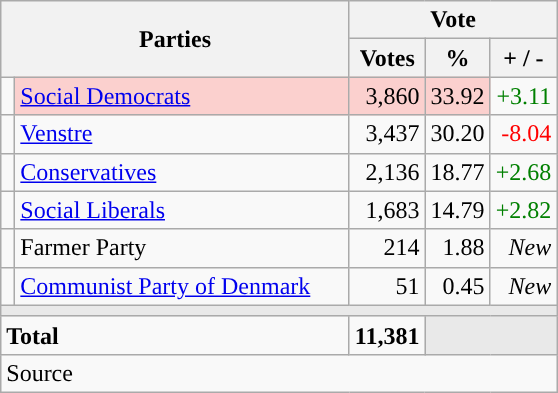<table class="wikitable" style="text-align:right;">
<tr>
<th style="text-align:centre;" rowspan="2" colspan="2" width="225">Parties</th>
<th colspan="3">Vote</th>
</tr>
<tr>
<th width="15">Votes</th>
<th width="15">%</th>
<th width="15">+ / -</th>
</tr>
<tr>
<td width="2" style="color:inherit;background:"></td>
<td bgcolor=#fbd0ce  align="left"><a href='#'>Social Democrats</a></td>
<td bgcolor=#fbd0ce>3,860</td>
<td bgcolor=#fbd0ce>33.92</td>
<td style=color:green;>+3.11</td>
</tr>
<tr>
<td width="2" style="color:inherit;background:"></td>
<td align="left"><a href='#'>Venstre</a></td>
<td>3,437</td>
<td>30.20</td>
<td style=color:red;>-8.04</td>
</tr>
<tr>
<td width="2" style="color:inherit;background:"></td>
<td align="left"><a href='#'>Conservatives</a></td>
<td>2,136</td>
<td>18.77</td>
<td style=color:green;>+2.68</td>
</tr>
<tr>
<td width="2" style="color:inherit;background:"></td>
<td align="left"><a href='#'>Social Liberals</a></td>
<td>1,683</td>
<td>14.79</td>
<td style=color:green;>+2.82</td>
</tr>
<tr>
<td width="2" style="color:inherit;background:"></td>
<td align="left">Farmer Party</td>
<td>214</td>
<td>1.88</td>
<td><em>New</em></td>
</tr>
<tr>
<td width="2" style="color:inherit;background:"></td>
<td align="left"><a href='#'>Communist Party of Denmark</a></td>
<td>51</td>
<td>0.45</td>
<td><em>New</em></td>
</tr>
<tr>
<td colspan="7" bgcolor="#E9E9E9"></td>
</tr>
<tr>
<td align="left" colspan="2"><strong>Total</strong></td>
<td><strong>11,381</strong></td>
<td bgcolor="#E9E9E9" colspan="2"></td>
</tr>
<tr>
<td align="left" colspan="6">Source</td>
</tr>
</table>
